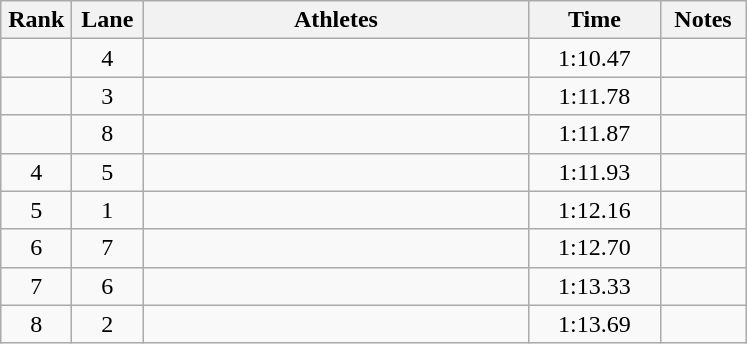<table class="wikitable sortable" style="text-align:center;">
<tr>
<th width=40>Rank</th>
<th width=40>Lane</th>
<th width=250>Athletes</th>
<th width=80>Time</th>
<th width=50>Notes</th>
</tr>
<tr>
<td></td>
<td>4</td>
<td align=left></td>
<td>1:10.47</td>
<td></td>
</tr>
<tr>
<td></td>
<td>3</td>
<td align=left></td>
<td>1:11.78</td>
<td></td>
</tr>
<tr>
<td></td>
<td>8</td>
<td align=left></td>
<td>1:11.87</td>
<td></td>
</tr>
<tr>
<td>4</td>
<td>5</td>
<td align=left></td>
<td>1:11.93</td>
<td></td>
</tr>
<tr>
<td>5</td>
<td>1</td>
<td align=left></td>
<td>1:12.16</td>
<td></td>
</tr>
<tr>
<td>6</td>
<td>7</td>
<td align=left></td>
<td>1:12.70</td>
<td></td>
</tr>
<tr>
<td>7</td>
<td>6</td>
<td align=left></td>
<td>1:13.33</td>
<td></td>
</tr>
<tr>
<td>8</td>
<td>2</td>
<td align=left></td>
<td>1:13.69</td>
<td></td>
</tr>
</table>
